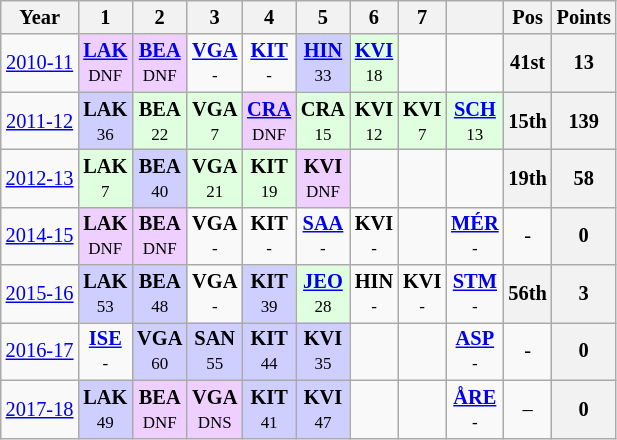<table class="wikitable" style="text-align:center; font-size:85%">
<tr>
<th>Year</th>
<th>1</th>
<th>2</th>
<th>3</th>
<th>4</th>
<th>5</th>
<th>6</th>
<th>7</th>
<th></th>
<th>Pos</th>
<th>Points</th>
</tr>
<tr>
<td><a href='#'>2010-11</a></td>
<td style="background:#EFCFFF;"><strong><a href='#'>LAK</a></strong><br><small>DNF</small></td>
<td style="background:#EFCFFF;"><strong><a href='#'>BEA</a></strong><br><small>DNF</small></td>
<td><strong><a href='#'>VGA</a></strong><br><small>-</small></td>
<td><strong><a href='#'>KIT</a></strong><br><small>-</small></td>
<td style="background:#CFCFFF;"><strong><a href='#'>HIN</a></strong><br><small>33</small></td>
<td style="background:#DFFFDF;"><strong><a href='#'>KVI</a></strong><br><small>18</small></td>
<td></td>
<td></td>
<th>41st</th>
<th>13</th>
</tr>
<tr>
<td><a href='#'>2011-12</a></td>
<td style="background:#CFCFFF;"><strong>LAK</strong><br><small>36</small></td>
<td style="background:#DFFFDF;"><strong>BEA</strong><br><small>22</small></td>
<td style="background:#DFFFDF;"><strong>VGA</strong><br><small>7</small></td>
<td style="background:#EFCFFF;"><strong><a href='#'>CRA</a></strong><br><small>DNF</small></td>
<td style="background:#DFFFDF;"><strong>CRA</strong><br><small>15</small></td>
<td style="background:#DFFFDF;"><strong>KVI</strong><br><small>12</small></td>
<td style="background:#DFFFDF;"><strong>KVI</strong><br><small>7</small></td>
<td style="background:#DFFFDF;"><strong><a href='#'>SCH</a></strong><br><small>13</small></td>
<th>15th</th>
<th>139</th>
</tr>
<tr>
<td><a href='#'>2012-13</a></td>
<td style="background:#DFFFDF;"><strong>LAK</strong><br><small>7</small></td>
<td style="background:#CFCFFF;"><strong>BEA</strong><br><small>40</small></td>
<td style="background:#DFFFDF;"><strong>VGA</strong><br><small>21</small></td>
<td style="background:#DFFFDF;"><strong>KIT</strong><br><small>19</small></td>
<td style="background:#EFCFFF;"><strong>KVI</strong><br><small>DNF</small></td>
<td></td>
<td></td>
<td></td>
<th>19th</th>
<th>58</th>
</tr>
<tr>
<td><a href='#'>2014-15</a></td>
<td style="background:#EFCFFF;"><strong>LAK</strong><br><small>DNF</small></td>
<td style="background:#EFCFFF;"><strong>BEA</strong><br><small>DNF</small></td>
<td><strong>VGA</strong><br><small>-</small></td>
<td><strong>KIT</strong><br><small>-</small></td>
<td><strong><a href='#'>SAA</a></strong><br><small>-</small></td>
<td><strong>KVI</strong><br><small>-</small></td>
<td></td>
<td><strong><a href='#'>MÉR</a></strong><br><small>-</small></td>
<td>-</td>
<th>0</th>
</tr>
<tr>
<td><a href='#'>2015-16</a></td>
<td style="background:#CFCFFF;"><strong>LAK</strong><br><small>53</small></td>
<td style="background:#CFCFFF;"><strong>BEA</strong><br><small>48</small></td>
<td><strong>VGA</strong><br><small>-</small></td>
<td style="background:#CFCFFF;"><strong>KIT</strong><br><small>39</small></td>
<td style="background:#DFFFDF;"><strong><a href='#'>JEO</a></strong><br><small>28</small></td>
<td><strong>HIN</strong><br><small>-</small></td>
<td><strong>KVI</strong><br><small>-</small></td>
<td><strong><a href='#'>STM</a></strong><br><small>-</small></td>
<th>56th</th>
<th>3</th>
</tr>
<tr>
<td><a href='#'>2016-17</a></td>
<td><strong><a href='#'>ISE</a></strong><br><small>-</small></td>
<td style="background:#CFCFFF;"><strong>VGA</strong><br><small>60</small></td>
<td style="background:#CFCFFF;"><strong>SAN</strong><br><small>55</small></td>
<td style="background:#CFCFFF;"><strong>KIT</strong><br><small>44</small></td>
<td style="background:#CFCFFF;"><strong>KVI</strong><br><small>35</small></td>
<td></td>
<td></td>
<td><strong><a href='#'>ASP</a></strong><br><small>-</small></td>
<td>-</td>
<th>0</th>
</tr>
<tr>
<td><a href='#'>2017-18</a></td>
<td style="background:#CFCFFF;"><strong>LAK</strong><br><small>49</small></td>
<td style="background:#EFCFFF;"><strong>BEA</strong><br><small>DNF</small></td>
<td style="background:#EFCFFF;"><strong>VGA</strong><br><small>DNS</small></td>
<td style="background:#CFCFFF;"><strong>KIT</strong><br><small>41</small></td>
<td style="background:#CFCFFF;"><strong>KVI</strong><br><small>47</small></td>
<td></td>
<td></td>
<td><strong><a href='#'>ÅRE</a></strong><br><small>-</small></td>
<td>–</td>
<th>0</th>
</tr>
</table>
